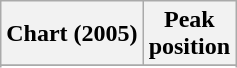<table class="wikitable sortable plainrowheaders">
<tr>
<th scope="col">Chart (2005)</th>
<th scope="col">Peak<br>position</th>
</tr>
<tr>
</tr>
<tr>
</tr>
<tr>
</tr>
</table>
